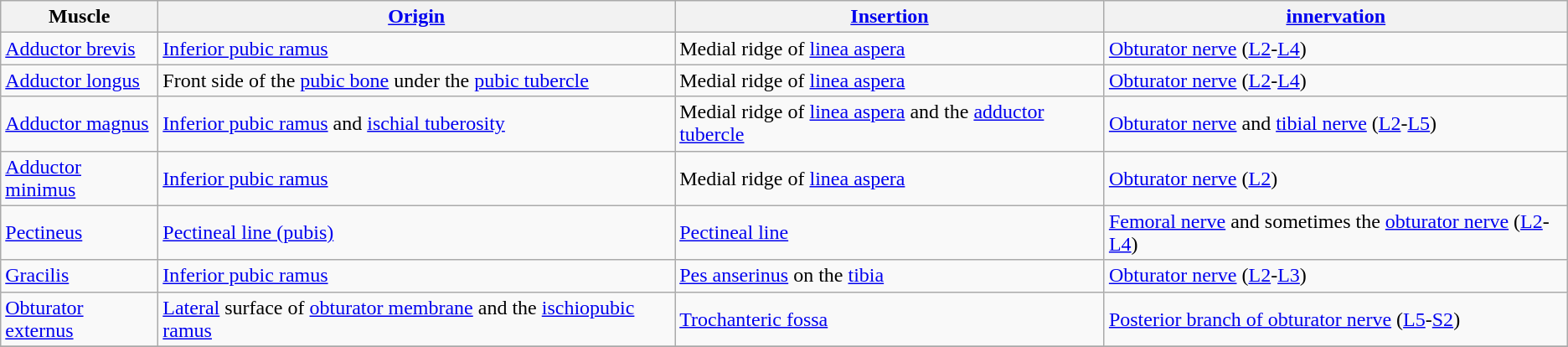<table class="sortable wikitable">
<tr>
<th>Muscle</th>
<th><a href='#'>Origin</a></th>
<th><a href='#'>Insertion</a></th>
<th><a href='#'>innervation</a></th>
</tr>
<tr>
<td><a href='#'>Adductor brevis</a></td>
<td><a href='#'>Inferior pubic ramus</a></td>
<td>Medial ridge of <a href='#'>linea aspera</a></td>
<td><a href='#'>Obturator nerve</a>  (<a href='#'>L2</a>-<a href='#'>L4</a>)</td>
</tr>
<tr>
<td><a href='#'>Adductor longus</a></td>
<td>Front side of the <a href='#'>pubic bone</a> under the <a href='#'>pubic tubercle</a></td>
<td>Medial ridge of <a href='#'>linea aspera</a></td>
<td><a href='#'>Obturator nerve</a>  (<a href='#'>L2</a>-<a href='#'>L4</a>)</td>
</tr>
<tr>
<td><a href='#'>Adductor magnus</a></td>
<td><a href='#'>Inferior pubic ramus</a> and <a href='#'>ischial tuberosity</a></td>
<td>Medial ridge of <a href='#'>linea aspera</a> and the <a href='#'>adductor tubercle</a></td>
<td><a href='#'>Obturator nerve</a> and <a href='#'>tibial nerve</a> (<a href='#'>L2</a>-<a href='#'>L5</a>)</td>
</tr>
<tr>
<td><a href='#'>Adductor minimus</a></td>
<td><a href='#'>Inferior pubic ramus</a></td>
<td>Medial ridge of <a href='#'>linea aspera</a></td>
<td><a href='#'>Obturator nerve</a> (<a href='#'>L2</a>)</td>
</tr>
<tr>
<td><a href='#'>Pectineus</a></td>
<td><a href='#'>Pectineal line (pubis)</a></td>
<td><a href='#'>Pectineal line</a></td>
<td><a href='#'>Femoral nerve</a> and sometimes the <a href='#'>obturator nerve</a> (<a href='#'>L2</a>-<a href='#'>L4</a>)</td>
</tr>
<tr>
<td><a href='#'>Gracilis</a></td>
<td><a href='#'>Inferior pubic ramus</a></td>
<td><a href='#'>Pes anserinus</a> on the <a href='#'>tibia</a></td>
<td><a href='#'>Obturator nerve</a> (<a href='#'>L2</a>-<a href='#'>L3</a>)</td>
</tr>
<tr>
<td><a href='#'>Obturator externus</a></td>
<td><a href='#'>Lateral</a> surface of <a href='#'>obturator membrane</a> and the <a href='#'>ischiopubic ramus</a></td>
<td><a href='#'>Trochanteric fossa</a></td>
<td><a href='#'>Posterior branch of obturator nerve</a> (<a href='#'>L5</a>-<a href='#'>S2</a>)</td>
</tr>
<tr>
</tr>
</table>
